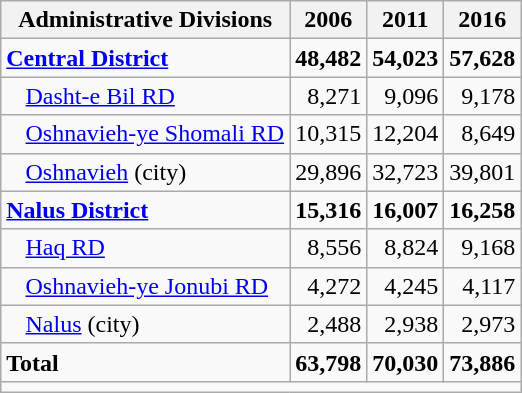<table class="wikitable">
<tr>
<th>Administrative Divisions</th>
<th>2006</th>
<th>2011</th>
<th>2016</th>
</tr>
<tr>
<td><strong><a href='#'>Central District</a></strong></td>
<td style="text-align: right;"><strong>48,482</strong></td>
<td style="text-align: right;"><strong>54,023</strong></td>
<td style="text-align: right;"><strong>57,628</strong></td>
</tr>
<tr>
<td style="padding-left: 1em;"><a href='#'>Dasht-e Bil RD</a></td>
<td style="text-align: right;">8,271</td>
<td style="text-align: right;">9,096</td>
<td style="text-align: right;">9,178</td>
</tr>
<tr>
<td style="padding-left: 1em;"><a href='#'>Oshnavieh-ye Shomali RD</a></td>
<td style="text-align: right;">10,315</td>
<td style="text-align: right;">12,204</td>
<td style="text-align: right;">8,649</td>
</tr>
<tr>
<td style="padding-left: 1em;"><a href='#'>Oshnavieh</a> (city)</td>
<td style="text-align: right;">29,896</td>
<td style="text-align: right;">32,723</td>
<td style="text-align: right;">39,801</td>
</tr>
<tr>
<td><strong><a href='#'>Nalus District</a></strong></td>
<td style="text-align: right;"><strong>15,316</strong></td>
<td style="text-align: right;"><strong>16,007</strong></td>
<td style="text-align: right;"><strong>16,258</strong></td>
</tr>
<tr>
<td style="padding-left: 1em;"><a href='#'>Haq RD</a></td>
<td style="text-align: right;">8,556</td>
<td style="text-align: right;">8,824</td>
<td style="text-align: right;">9,168</td>
</tr>
<tr>
<td style="padding-left: 1em;"><a href='#'>Oshnavieh-ye Jonubi RD</a></td>
<td style="text-align: right;">4,272</td>
<td style="text-align: right;">4,245</td>
<td style="text-align: right;">4,117</td>
</tr>
<tr>
<td style="padding-left: 1em;"><a href='#'>Nalus</a> (city)</td>
<td style="text-align: right;">2,488</td>
<td style="text-align: right;">2,938</td>
<td style="text-align: right;">2,973</td>
</tr>
<tr>
<td><strong>Total</strong></td>
<td style="text-align: right;"><strong>63,798</strong></td>
<td style="text-align: right;"><strong>70,030</strong></td>
<td style="text-align: right;"><strong>73,886</strong></td>
</tr>
<tr>
<td colspan=4></td>
</tr>
</table>
